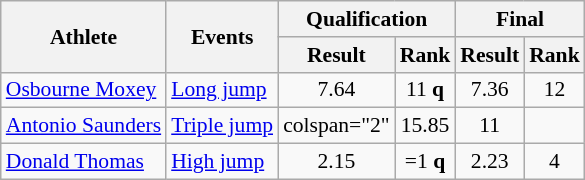<table class=wikitable style="font-size:90%">
<tr>
<th rowspan="2">Athlete</th>
<th rowspan="2">Events</th>
<th colspan="2">Qualification</th>
<th colspan="2">Final</th>
</tr>
<tr>
<th>Result</th>
<th>Rank</th>
<th>Result</th>
<th>Rank</th>
</tr>
<tr>
<td><a href='#'>Osbourne Moxey</a></td>
<td><a href='#'>Long jump</a></td>
<td align="center">7.64</td>
<td align="center">11 <strong>q</strong></td>
<td align="center">7.36</td>
<td align="center">12</td>
</tr>
<tr>
<td><a href='#'>Antonio Saunders</a></td>
<td><a href='#'>Triple jump</a></td>
<td>colspan="2" </td>
<td align="center">15.85</td>
<td align="center">11</td>
</tr>
<tr>
<td><a href='#'>Donald Thomas</a></td>
<td><a href='#'>High jump</a></td>
<td align="center">2.15</td>
<td align="center">=1 <strong>q</strong></td>
<td align="center">2.23</td>
<td align="center">4</td>
</tr>
</table>
